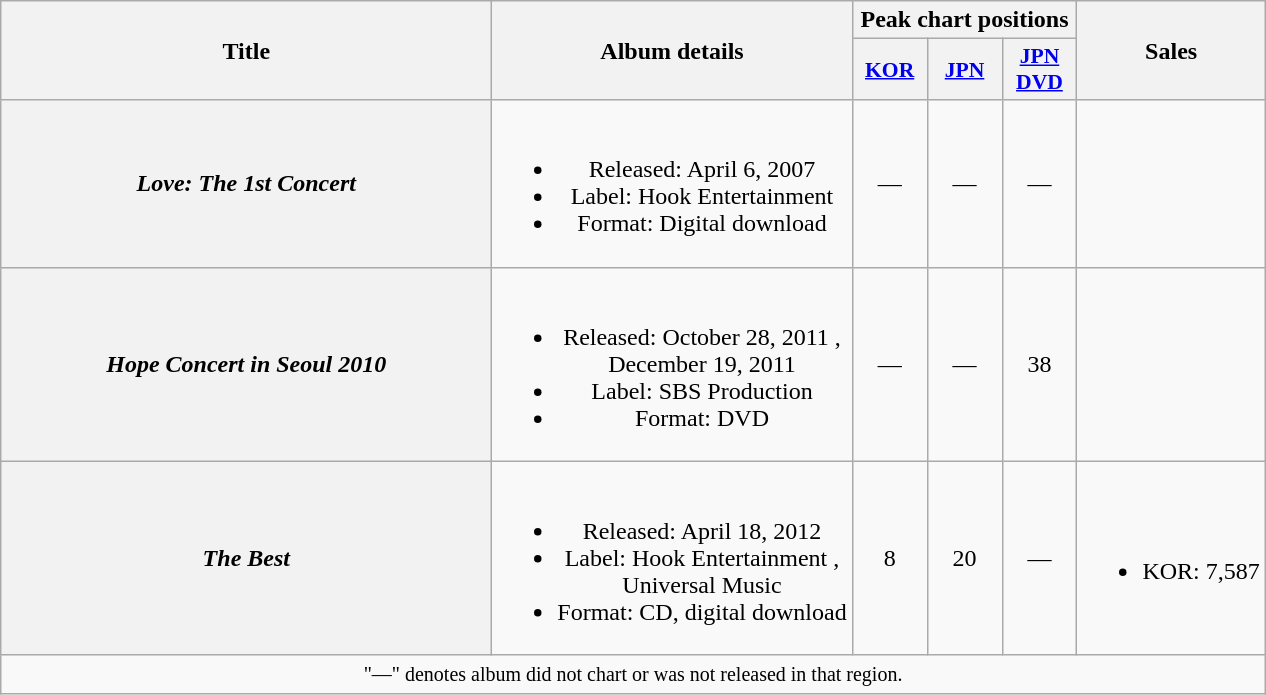<table class="wikitable plainrowheaders" style="text-align:center;">
<tr>
<th rowspan="2" scope="col" style="width:20em;">Title</th>
<th rowspan="2" scope="col">Album details</th>
<th colspan="3" scope="col">Peak chart positions</th>
<th rowspan="2" scope="col">Sales</th>
</tr>
<tr>
<th scope="col" style="width:3em;font-size:90%;"><a href='#'>KOR</a><br></th>
<th scope="col" style="width:3em;font-size:90%;"><a href='#'>JPN</a><br></th>
<th scope="col" style="width:3em;font-size:90%;"><a href='#'>JPN<br>DVD</a><br></th>
</tr>
<tr>
<th scope="row"><em>Love: The 1st Concert</em></th>
<td><br><ul><li>Released: April 6, 2007</li><li>Label: Hook Entertainment</li><li>Format: Digital download</li></ul></td>
<td>—</td>
<td>—</td>
<td>—</td>
<td></td>
</tr>
<tr>
<th scope="row"><em>Hope Concert in Seoul 2010</em></th>
<td><br><ul><li>Released: October 28, 2011 ,<br>December 19, 2011 </li><li>Label: SBS Production</li><li>Format: DVD</li></ul></td>
<td>—</td>
<td>—</td>
<td>38</td>
<td></td>
</tr>
<tr>
<th scope="row"><em>The Best</em></th>
<td><br><ul><li>Released: April 18, 2012</li><li>Label: Hook Entertainment ,<br>Universal Music </li><li>Format: CD, digital download</li></ul></td>
<td>8</td>
<td>20</td>
<td>—</td>
<td><br><ul><li>KOR: 7,587</li></ul></td>
</tr>
<tr>
<td colspan="6" align="center"><small>"—" denotes album did not chart or was not released in that region.</small></td>
</tr>
</table>
